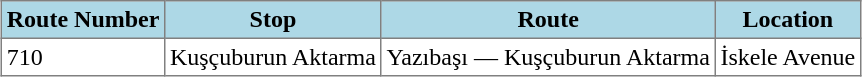<table class="toccolours" border="1" cellpadding="3" style="margin:1em auto; border-collapse:collapse">
<tr style="background:lightblue;">
<th>Route Number</th>
<th>Stop</th>
<th>Route</th>
<th>Location</th>
</tr>
<tr>
<td>710</td>
<td>Kuşçuburun Aktarma</td>
<td>Yazıbaşı — Kuşçuburun Aktarma</td>
<td>İskele Avenue</td>
</tr>
</table>
